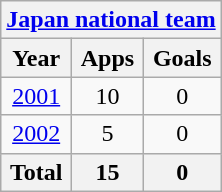<table class="wikitable" style="text-align:center">
<tr>
<th colspan=3><a href='#'>Japan national team</a></th>
</tr>
<tr>
<th>Year</th>
<th>Apps</th>
<th>Goals</th>
</tr>
<tr>
<td><a href='#'>2001</a></td>
<td>10</td>
<td>0</td>
</tr>
<tr>
<td><a href='#'>2002</a></td>
<td>5</td>
<td>0</td>
</tr>
<tr>
<th>Total</th>
<th>15</th>
<th>0</th>
</tr>
</table>
